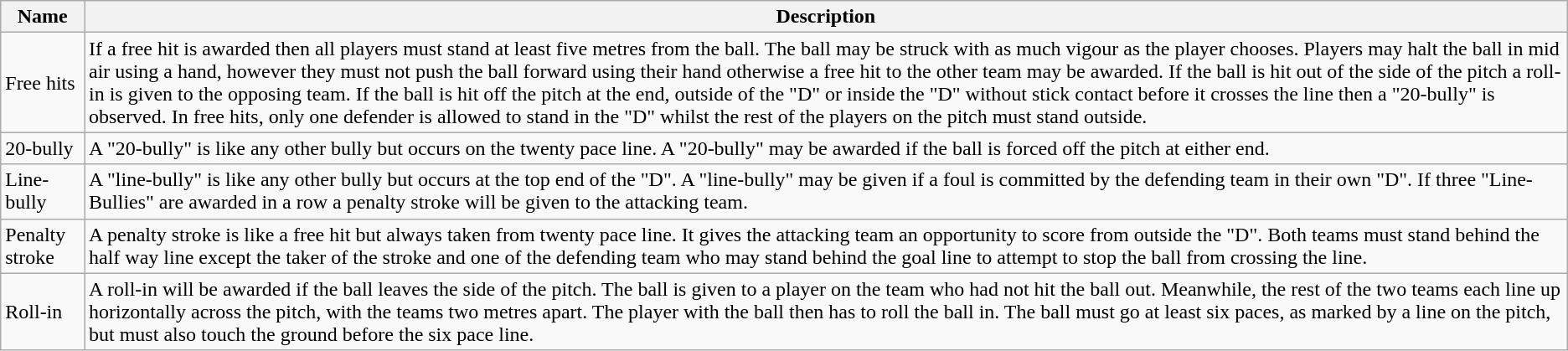<table class="wikitable" border="1">
<tr>
<th>Name</th>
<th>Description</th>
</tr>
<tr>
<td>Free hits</td>
<td>If a free hit is awarded then all players must stand at least five metres from the ball. The ball may be struck with as much vigour as the player chooses. Players may halt the ball in mid air using a hand, however they must not push the ball forward using their hand otherwise a free hit to the other team may be awarded. If the ball is hit out of the side of the pitch a roll-in is given to the opposing team. If the ball is hit off the pitch at the end, outside of the "D" or inside the "D" without stick contact before it crosses the line then a "20-bully" is observed. In free hits, only one defender is allowed to stand in the "D" whilst the rest of the players on the pitch must stand outside.</td>
</tr>
<tr>
<td>20-bully</td>
<td>A "20-bully" is like any other bully but occurs on the twenty pace line. A "20-bully" may be awarded if the ball is forced off the pitch at either end.</td>
</tr>
<tr>
<td>Line-bully</td>
<td>A "line-bully" is like any other bully but occurs at the top end of the "D". A "line-bully" may be given if a foul is committed by the defending team in their own "D". If three "Line-Bullies" are awarded in a row a penalty stroke will be given to the attacking team.</td>
</tr>
<tr>
<td>Penalty stroke</td>
<td>A penalty stroke is like a free hit but always taken from twenty pace line. It gives the attacking team an opportunity to score from outside the "D". Both teams must stand behind the half way line except the taker of the stroke and one of the defending team who may stand behind the goal line to attempt to stop the ball from crossing the line.</td>
</tr>
<tr>
<td>Roll-in</td>
<td>A roll-in will be awarded if the ball leaves the side of the pitch. The ball is given to a player on the team who had not hit the ball out. Meanwhile, the rest of the two teams each line up horizontally across the pitch, with the teams two metres apart. The player with the ball then has to roll the ball in. The ball must go at least six paces, as marked by a line on the pitch, but must also touch the ground before the six pace line.</td>
</tr>
</table>
